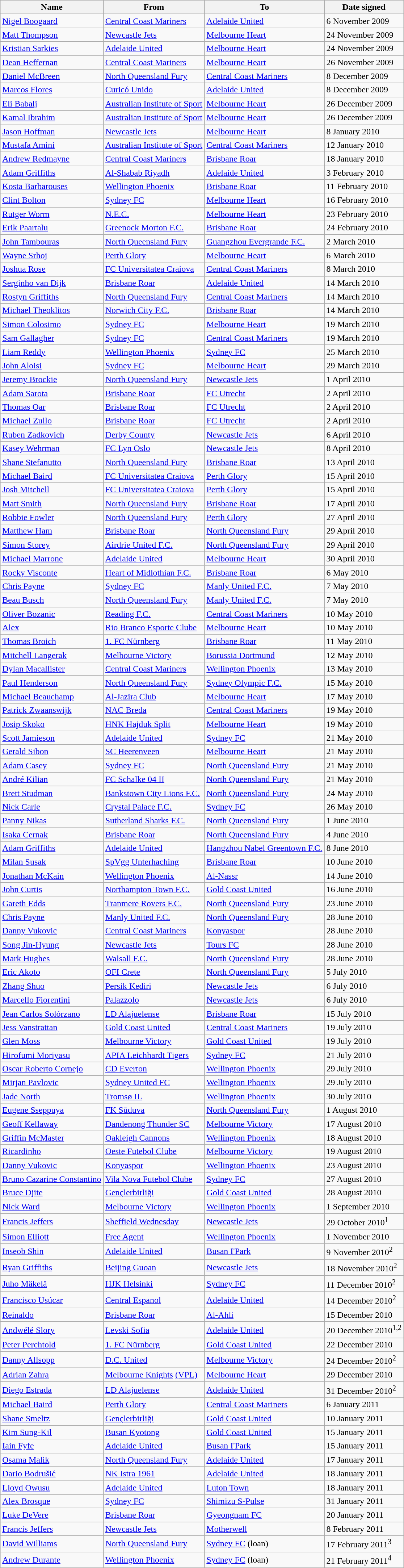<table class="wikitable sortable">
<tr>
<th>Name</th>
<th>From</th>
<th>To</th>
<th>Date signed</th>
</tr>
<tr>
<td> <a href='#'>Nigel Boogaard</a></td>
<td> <a href='#'>Central Coast Mariners</a></td>
<td> <a href='#'>Adelaide United</a></td>
<td>6 November 2009</td>
</tr>
<tr>
<td> <a href='#'>Matt Thompson</a></td>
<td> <a href='#'>Newcastle Jets</a></td>
<td> <a href='#'>Melbourne Heart</a></td>
<td>24 November 2009</td>
</tr>
<tr>
<td> <a href='#'>Kristian Sarkies</a></td>
<td> <a href='#'>Adelaide United</a></td>
<td> <a href='#'>Melbourne Heart</a></td>
<td>24 November 2009</td>
</tr>
<tr>
<td> <a href='#'>Dean Heffernan</a></td>
<td> <a href='#'>Central Coast Mariners</a></td>
<td> <a href='#'>Melbourne Heart</a></td>
<td>26 November 2009</td>
</tr>
<tr>
<td> <a href='#'>Daniel McBreen</a></td>
<td> <a href='#'>North Queensland Fury</a></td>
<td> <a href='#'>Central Coast Mariners</a></td>
<td>8 December 2009</td>
</tr>
<tr>
<td> <a href='#'>Marcos Flores</a></td>
<td> <a href='#'>Curicó Unido</a></td>
<td> <a href='#'>Adelaide United</a></td>
<td>8 December 2009</td>
</tr>
<tr>
<td> <a href='#'>Eli Babalj</a></td>
<td> <a href='#'>Australian Institute of Sport</a></td>
<td> <a href='#'>Melbourne Heart</a></td>
<td>26 December 2009</td>
</tr>
<tr>
<td> <a href='#'>Kamal Ibrahim</a></td>
<td> <a href='#'>Australian Institute of Sport</a></td>
<td> <a href='#'>Melbourne Heart</a></td>
<td>26 December 2009</td>
</tr>
<tr>
<td> <a href='#'>Jason Hoffman</a></td>
<td> <a href='#'>Newcastle Jets</a></td>
<td> <a href='#'>Melbourne Heart</a></td>
<td>8 January 2010</td>
</tr>
<tr>
<td> <a href='#'>Mustafa Amini</a></td>
<td> <a href='#'>Australian Institute of Sport</a></td>
<td> <a href='#'>Central Coast Mariners</a></td>
<td>12 January 2010</td>
</tr>
<tr>
<td> <a href='#'>Andrew Redmayne</a></td>
<td> <a href='#'>Central Coast Mariners</a></td>
<td> <a href='#'>Brisbane Roar</a></td>
<td>18 January 2010</td>
</tr>
<tr>
<td> <a href='#'>Adam Griffiths</a></td>
<td> <a href='#'>Al-Shabab Riyadh</a></td>
<td> <a href='#'>Adelaide United</a></td>
<td>3 February 2010</td>
</tr>
<tr>
<td> <a href='#'>Kosta Barbarouses</a></td>
<td> <a href='#'>Wellington Phoenix</a></td>
<td> <a href='#'>Brisbane Roar</a></td>
<td>11 February 2010</td>
</tr>
<tr>
<td> <a href='#'>Clint Bolton</a></td>
<td> <a href='#'>Sydney FC</a></td>
<td> <a href='#'>Melbourne Heart</a></td>
<td>16 February 2010</td>
</tr>
<tr>
<td> <a href='#'>Rutger Worm</a></td>
<td> <a href='#'>N.E.C.</a></td>
<td> <a href='#'>Melbourne Heart</a></td>
<td>23 February 2010</td>
</tr>
<tr>
<td> <a href='#'>Erik Paartalu</a></td>
<td> <a href='#'>Greenock Morton F.C.</a></td>
<td> <a href='#'>Brisbane Roar</a></td>
<td>24 February 2010</td>
</tr>
<tr>
<td> <a href='#'>John Tambouras</a></td>
<td> <a href='#'>North Queensland Fury</a></td>
<td> <a href='#'>Guangzhou Evergrande F.C.</a></td>
<td>2 March 2010</td>
</tr>
<tr>
<td> <a href='#'>Wayne Srhoj</a></td>
<td> <a href='#'>Perth Glory</a></td>
<td> <a href='#'>Melbourne Heart</a></td>
<td>6 March 2010</td>
</tr>
<tr>
<td> <a href='#'>Joshua Rose</a></td>
<td> <a href='#'>FC Universitatea Craiova</a></td>
<td> <a href='#'>Central Coast Mariners</a></td>
<td>8 March 2010</td>
</tr>
<tr>
<td> <a href='#'>Serginho van Dijk</a></td>
<td> <a href='#'>Brisbane Roar</a></td>
<td> <a href='#'>Adelaide United</a></td>
<td>14 March 2010</td>
</tr>
<tr>
<td> <a href='#'>Rostyn Griffiths</a></td>
<td> <a href='#'>North Queensland Fury</a></td>
<td> <a href='#'>Central Coast Mariners</a></td>
<td>14 March 2010</td>
</tr>
<tr>
<td> <a href='#'>Michael Theoklitos</a></td>
<td> <a href='#'>Norwich City F.C.</a></td>
<td> <a href='#'>Brisbane Roar</a></td>
<td>14 March 2010</td>
</tr>
<tr>
<td> <a href='#'>Simon Colosimo</a></td>
<td> <a href='#'>Sydney FC</a></td>
<td> <a href='#'>Melbourne Heart</a></td>
<td>19 March 2010</td>
</tr>
<tr>
<td> <a href='#'>Sam Gallagher</a></td>
<td> <a href='#'>Sydney FC</a></td>
<td> <a href='#'>Central Coast Mariners</a></td>
<td>19 March 2010</td>
</tr>
<tr>
<td> <a href='#'>Liam Reddy</a></td>
<td> <a href='#'>Wellington Phoenix</a></td>
<td> <a href='#'>Sydney FC</a></td>
<td>25 March 2010</td>
</tr>
<tr>
<td> <a href='#'>John Aloisi</a></td>
<td> <a href='#'>Sydney FC</a></td>
<td> <a href='#'>Melbourne Heart</a></td>
<td>29 March 2010</td>
</tr>
<tr>
<td> <a href='#'>Jeremy Brockie</a></td>
<td> <a href='#'>North Queensland Fury</a></td>
<td> <a href='#'>Newcastle Jets</a></td>
<td>1 April 2010</td>
</tr>
<tr>
<td> <a href='#'>Adam Sarota</a></td>
<td> <a href='#'>Brisbane Roar</a></td>
<td> <a href='#'>FC Utrecht</a></td>
<td>2 April 2010</td>
</tr>
<tr>
<td> <a href='#'>Thomas Oar</a></td>
<td> <a href='#'>Brisbane Roar</a></td>
<td> <a href='#'>FC Utrecht</a></td>
<td>2 April 2010</td>
</tr>
<tr>
<td> <a href='#'>Michael Zullo</a></td>
<td> <a href='#'>Brisbane Roar</a></td>
<td> <a href='#'>FC Utrecht</a></td>
<td>2 April 2010</td>
</tr>
<tr>
<td> <a href='#'>Ruben Zadkovich</a></td>
<td> <a href='#'>Derby County</a></td>
<td> <a href='#'>Newcastle Jets</a></td>
<td>6 April 2010</td>
</tr>
<tr>
<td> <a href='#'>Kasey Wehrman</a></td>
<td> <a href='#'>FC Lyn Oslo</a></td>
<td> <a href='#'>Newcastle Jets</a></td>
<td>8 April 2010</td>
</tr>
<tr>
<td> <a href='#'>Shane Stefanutto</a></td>
<td> <a href='#'>North Queensland Fury</a></td>
<td> <a href='#'>Brisbane Roar</a></td>
<td>13 April 2010</td>
</tr>
<tr>
<td> <a href='#'>Michael Baird</a></td>
<td> <a href='#'>FC Universitatea Craiova</a></td>
<td> <a href='#'>Perth Glory</a></td>
<td>15 April 2010</td>
</tr>
<tr>
<td> <a href='#'>Josh Mitchell</a></td>
<td> <a href='#'>FC Universitatea Craiova</a></td>
<td> <a href='#'>Perth Glory</a></td>
<td>15 April 2010</td>
</tr>
<tr>
<td> <a href='#'>Matt Smith</a></td>
<td> <a href='#'>North Queensland Fury</a></td>
<td> <a href='#'>Brisbane Roar</a></td>
<td>17 April 2010</td>
</tr>
<tr>
<td> <a href='#'>Robbie Fowler</a></td>
<td> <a href='#'>North Queensland Fury</a></td>
<td> <a href='#'>Perth Glory</a></td>
<td>27 April 2010</td>
</tr>
<tr>
<td> <a href='#'>Matthew Ham</a></td>
<td> <a href='#'>Brisbane Roar</a></td>
<td> <a href='#'>North Queensland Fury</a></td>
<td>29 April 2010</td>
</tr>
<tr>
<td> <a href='#'>Simon Storey</a></td>
<td> <a href='#'>Airdrie United F.C.</a></td>
<td> <a href='#'>North Queensland Fury</a></td>
<td>29 April 2010</td>
</tr>
<tr>
<td> <a href='#'>Michael Marrone</a></td>
<td> <a href='#'>Adelaide United</a></td>
<td> <a href='#'>Melbourne Heart</a></td>
<td>30 April 2010</td>
</tr>
<tr>
<td> <a href='#'>Rocky Visconte</a></td>
<td> <a href='#'>Heart of Midlothian F.C.</a></td>
<td> <a href='#'>Brisbane Roar</a></td>
<td>6 May 2010</td>
</tr>
<tr>
<td> <a href='#'>Chris Payne</a></td>
<td> <a href='#'>Sydney FC</a></td>
<td> <a href='#'>Manly United F.C.</a></td>
<td>7 May 2010</td>
</tr>
<tr>
<td> <a href='#'>Beau Busch</a></td>
<td> <a href='#'>North Queensland Fury</a></td>
<td> <a href='#'>Manly United F.C.</a></td>
<td>7 May 2010</td>
</tr>
<tr>
<td> <a href='#'>Oliver Bozanic</a></td>
<td> <a href='#'>Reading F.C.</a></td>
<td> <a href='#'>Central Coast Mariners</a></td>
<td>10 May 2010</td>
</tr>
<tr>
<td> <a href='#'>Alex</a></td>
<td> <a href='#'>Rio Branco Esporte Clube</a></td>
<td> <a href='#'>Melbourne Heart</a></td>
<td>10 May 2010</td>
</tr>
<tr>
<td> <a href='#'>Thomas Broich</a></td>
<td> <a href='#'>1. FC Nürnberg</a></td>
<td> <a href='#'>Brisbane Roar</a></td>
<td>11 May 2010</td>
</tr>
<tr>
<td> <a href='#'>Mitchell Langerak</a></td>
<td> <a href='#'>Melbourne Victory</a></td>
<td> <a href='#'>Borussia Dortmund</a></td>
<td>12 May 2010</td>
</tr>
<tr>
<td> <a href='#'>Dylan Macallister</a></td>
<td> <a href='#'>Central Coast Mariners</a></td>
<td> <a href='#'>Wellington Phoenix</a></td>
<td>13 May 2010</td>
</tr>
<tr>
<td> <a href='#'>Paul Henderson</a></td>
<td> <a href='#'>North Queensland Fury</a></td>
<td> <a href='#'>Sydney Olympic F.C.</a></td>
<td>15 May 2010</td>
</tr>
<tr>
<td> <a href='#'>Michael Beauchamp</a></td>
<td> <a href='#'>Al-Jazira Club</a></td>
<td> <a href='#'>Melbourne Heart</a></td>
<td>17 May 2010</td>
</tr>
<tr>
<td> <a href='#'>Patrick Zwaanswijk</a></td>
<td> <a href='#'>NAC Breda</a></td>
<td> <a href='#'>Central Coast Mariners</a></td>
<td>19 May 2010</td>
</tr>
<tr>
<td> <a href='#'>Josip Skoko</a></td>
<td> <a href='#'>HNK Hajduk Split</a></td>
<td> <a href='#'>Melbourne Heart</a></td>
<td>19 May 2010</td>
</tr>
<tr>
<td> <a href='#'>Scott Jamieson</a></td>
<td> <a href='#'>Adelaide United</a></td>
<td> <a href='#'>Sydney FC</a></td>
<td>21 May 2010</td>
</tr>
<tr>
<td> <a href='#'>Gerald Sibon</a></td>
<td> <a href='#'>SC Heerenveen</a></td>
<td> <a href='#'>Melbourne Heart</a></td>
<td>21 May 2010</td>
</tr>
<tr>
<td> <a href='#'>Adam Casey</a></td>
<td> <a href='#'>Sydney FC</a></td>
<td> <a href='#'>North Queensland Fury</a></td>
<td>21 May 2010</td>
</tr>
<tr>
<td> <a href='#'>André Kilian</a></td>
<td> <a href='#'>FC Schalke 04 II</a></td>
<td> <a href='#'>North Queensland Fury</a></td>
<td>21 May 2010</td>
</tr>
<tr>
<td> <a href='#'>Brett Studman</a></td>
<td> <a href='#'>Bankstown City Lions F.C.</a></td>
<td> <a href='#'>North Queensland Fury</a></td>
<td>24 May 2010</td>
</tr>
<tr>
<td> <a href='#'>Nick Carle</a></td>
<td> <a href='#'>Crystal Palace F.C.</a></td>
<td> <a href='#'>Sydney FC</a></td>
<td>26 May 2010</td>
</tr>
<tr>
<td> <a href='#'>Panny Nikas</a></td>
<td> <a href='#'>Sutherland Sharks F.C.</a></td>
<td> <a href='#'>North Queensland Fury</a></td>
<td>1 June 2010</td>
</tr>
<tr>
<td> <a href='#'>Isaka Cernak</a></td>
<td> <a href='#'>Brisbane Roar</a></td>
<td> <a href='#'>North Queensland Fury</a></td>
<td>4 June 2010</td>
</tr>
<tr>
<td> <a href='#'>Adam Griffiths</a></td>
<td> <a href='#'>Adelaide United</a></td>
<td> <a href='#'>Hangzhou Nabel Greentown F.C.</a></td>
<td>8 June 2010</td>
</tr>
<tr>
<td> <a href='#'>Milan Susak</a></td>
<td> <a href='#'>SpVgg Unterhaching</a></td>
<td> <a href='#'>Brisbane Roar</a></td>
<td>10 June 2010</td>
</tr>
<tr>
<td> <a href='#'>Jonathan McKain</a></td>
<td> <a href='#'>Wellington Phoenix</a></td>
<td> <a href='#'>Al-Nassr</a></td>
<td>14 June 2010</td>
</tr>
<tr>
<td> <a href='#'>John Curtis</a></td>
<td> <a href='#'>Northampton Town F.C.</a></td>
<td> <a href='#'>Gold Coast United</a></td>
<td>16 June 2010</td>
</tr>
<tr>
<td> <a href='#'>Gareth Edds</a></td>
<td> <a href='#'>Tranmere Rovers F.C.</a></td>
<td> <a href='#'>North Queensland Fury</a></td>
<td>23 June 2010</td>
</tr>
<tr>
<td> <a href='#'>Chris Payne</a></td>
<td> <a href='#'>Manly United F.C.</a></td>
<td> <a href='#'>North Queensland Fury</a></td>
<td>28 June 2010</td>
</tr>
<tr>
<td> <a href='#'>Danny Vukovic</a></td>
<td> <a href='#'>Central Coast Mariners</a></td>
<td> <a href='#'>Konyaspor</a></td>
<td>28 June 2010</td>
</tr>
<tr>
<td> <a href='#'>Song Jin-Hyung</a></td>
<td> <a href='#'>Newcastle Jets</a></td>
<td> <a href='#'>Tours FC</a></td>
<td>28 June 2010</td>
</tr>
<tr>
<td> <a href='#'>Mark Hughes</a></td>
<td> <a href='#'>Walsall F.C.</a></td>
<td> <a href='#'>North Queensland Fury</a></td>
<td>28 June 2010</td>
</tr>
<tr>
<td> <a href='#'>Eric Akoto</a></td>
<td> <a href='#'>OFI Crete</a></td>
<td> <a href='#'>North Queensland Fury</a></td>
<td>5 July 2010</td>
</tr>
<tr>
<td> <a href='#'>Zhang Shuo</a></td>
<td> <a href='#'>Persik Kediri</a></td>
<td> <a href='#'>Newcastle Jets</a></td>
<td>6 July 2010</td>
</tr>
<tr>
<td> <a href='#'>Marcello Fiorentini</a></td>
<td> <a href='#'>Palazzolo</a></td>
<td> <a href='#'>Newcastle Jets</a></td>
<td>6 July 2010</td>
</tr>
<tr>
<td> <a href='#'>Jean Carlos Solórzano</a></td>
<td> <a href='#'>LD Alajuelense</a></td>
<td> <a href='#'>Brisbane Roar</a></td>
<td>15 July 2010</td>
</tr>
<tr>
<td> <a href='#'>Jess Vanstrattan</a></td>
<td> <a href='#'>Gold Coast United</a></td>
<td> <a href='#'>Central Coast Mariners</a></td>
<td>19 July 2010</td>
</tr>
<tr>
<td> <a href='#'>Glen Moss</a></td>
<td> <a href='#'>Melbourne Victory</a></td>
<td> <a href='#'>Gold Coast United</a></td>
<td>19 July 2010</td>
</tr>
<tr>
<td> <a href='#'>Hirofumi Moriyasu</a></td>
<td> <a href='#'>APIA Leichhardt Tigers</a></td>
<td> <a href='#'>Sydney FC</a></td>
<td>21 July 2010</td>
</tr>
<tr>
<td> <a href='#'>Oscar Roberto Cornejo</a></td>
<td> <a href='#'>CD Everton</a></td>
<td> <a href='#'>Wellington Phoenix</a></td>
<td>29 July 2010</td>
</tr>
<tr>
<td> <a href='#'>Mirjan Pavlovic</a></td>
<td> <a href='#'>Sydney United FC</a></td>
<td> <a href='#'>Wellington Phoenix</a></td>
<td>29 July 2010</td>
</tr>
<tr>
<td> <a href='#'>Jade North</a></td>
<td> <a href='#'>Tromsø IL</a></td>
<td> <a href='#'>Wellington Phoenix</a></td>
<td>30 July 2010</td>
</tr>
<tr>
<td> <a href='#'>Eugene Sseppuya</a></td>
<td> <a href='#'>FK Sūduva</a></td>
<td> <a href='#'>North Queensland Fury</a></td>
<td>1 August 2010</td>
</tr>
<tr>
<td> <a href='#'>Geoff Kellaway</a></td>
<td> <a href='#'>Dandenong Thunder SC</a></td>
<td> <a href='#'>Melbourne Victory</a></td>
<td>17 August 2010</td>
</tr>
<tr>
<td> <a href='#'>Griffin McMaster</a></td>
<td> <a href='#'>Oakleigh Cannons</a></td>
<td> <a href='#'>Wellington Phoenix</a></td>
<td>18 August 2010</td>
</tr>
<tr>
<td> <a href='#'>Ricardinho</a></td>
<td> <a href='#'>Oeste Futebol Clube</a></td>
<td> <a href='#'>Melbourne Victory</a></td>
<td>19 August 2010</td>
</tr>
<tr>
<td> <a href='#'>Danny Vukovic</a></td>
<td> <a href='#'>Konyaspor</a></td>
<td> <a href='#'>Wellington Phoenix</a></td>
<td>23 August 2010</td>
</tr>
<tr>
<td> <a href='#'>Bruno Cazarine Constantino</a></td>
<td> <a href='#'>Vila Nova Futebol Clube</a></td>
<td> <a href='#'>Sydney FC</a></td>
<td>27 August 2010</td>
</tr>
<tr>
<td> <a href='#'>Bruce Djite</a></td>
<td> <a href='#'>Gençlerbirliği</a></td>
<td> <a href='#'>Gold Coast United</a></td>
<td>28 August 2010</td>
</tr>
<tr>
<td> <a href='#'>Nick Ward</a></td>
<td> <a href='#'>Melbourne Victory</a></td>
<td> <a href='#'>Wellington Phoenix</a></td>
<td>1 September 2010</td>
</tr>
<tr>
<td> <a href='#'>Francis Jeffers</a></td>
<td> <a href='#'>Sheffield Wednesday</a></td>
<td> <a href='#'>Newcastle Jets</a></td>
<td>29 October 2010<sup>1</sup></td>
</tr>
<tr>
<td> <a href='#'>Simon Elliott</a></td>
<td><a href='#'>Free Agent</a></td>
<td> <a href='#'>Wellington Phoenix</a></td>
<td>1 November 2010</td>
</tr>
<tr>
<td> <a href='#'>Inseob Shin</a></td>
<td> <a href='#'>Adelaide United</a></td>
<td> <a href='#'>Busan I'Park</a></td>
<td>9 November 2010<sup>2</sup></td>
</tr>
<tr>
<td> <a href='#'>Ryan Griffiths</a></td>
<td> <a href='#'>Beijing Guoan</a></td>
<td> <a href='#'>Newcastle Jets</a></td>
<td>18 November 2010<sup>2</sup></td>
</tr>
<tr>
<td> <a href='#'>Juho Mäkelä</a></td>
<td> <a href='#'>HJK Helsinki</a></td>
<td> <a href='#'>Sydney FC</a></td>
<td>11 December 2010<sup>2</sup></td>
</tr>
<tr>
<td> <a href='#'>Francisco Usúcar</a></td>
<td> <a href='#'>Central Espanol</a></td>
<td> <a href='#'>Adelaide United</a></td>
<td>14 December 2010<sup>2</sup></td>
</tr>
<tr>
<td>  <a href='#'>Reinaldo</a></td>
<td> <a href='#'>Brisbane Roar</a></td>
<td> <a href='#'>Al-Ahli</a></td>
<td>15 December 2010</td>
</tr>
<tr>
<td> <a href='#'>Andwélé Slory</a></td>
<td> <a href='#'>Levski Sofia</a></td>
<td> <a href='#'>Adelaide United</a></td>
<td>20 December 2010<sup>1,2</sup></td>
</tr>
<tr>
<td> <a href='#'>Peter Perchtold</a></td>
<td> <a href='#'>1. FC Nürnberg</a></td>
<td> <a href='#'>Gold Coast United</a></td>
<td>22 December 2010</td>
</tr>
<tr>
<td> <a href='#'>Danny Allsopp</a></td>
<td> <a href='#'>D.C. United</a></td>
<td> <a href='#'>Melbourne Victory</a></td>
<td>24 December 2010<sup>2</sup></td>
</tr>
<tr>
<td> <a href='#'>Adrian Zahra</a></td>
<td> <a href='#'>Melbourne Knights</a> <a href='#'>(VPL)</a></td>
<td> <a href='#'>Melbourne Heart</a></td>
<td>29 December 2010</td>
</tr>
<tr>
<td> <a href='#'>Diego Estrada</a></td>
<td> <a href='#'>LD Alajuelense</a></td>
<td> <a href='#'>Adelaide United</a></td>
<td>31 December 2010<sup>2</sup></td>
</tr>
<tr>
<td> <a href='#'>Michael Baird</a></td>
<td> <a href='#'>Perth Glory</a></td>
<td> <a href='#'>Central Coast Mariners</a></td>
<td>6 January 2011</td>
</tr>
<tr>
<td> <a href='#'>Shane Smeltz</a></td>
<td> <a href='#'>Gençlerbirliği</a></td>
<td> <a href='#'>Gold Coast United</a></td>
<td>10 January 2011</td>
</tr>
<tr>
<td> <a href='#'>Kim Sung-Kil</a></td>
<td> <a href='#'>Busan Kyotong</a></td>
<td> <a href='#'>Gold Coast United</a></td>
<td>15 January 2011</td>
</tr>
<tr>
<td> <a href='#'>Iain Fyfe</a></td>
<td> <a href='#'>Adelaide United</a></td>
<td> <a href='#'>Busan I'Park</a></td>
<td>15 January 2011</td>
</tr>
<tr>
<td> <a href='#'>Osama Malik</a></td>
<td> <a href='#'>North Queensland Fury</a></td>
<td> <a href='#'>Adelaide United</a></td>
<td>17 January 2011</td>
</tr>
<tr>
<td> <a href='#'>Dario Bodrušić</a></td>
<td> <a href='#'>NK Istra 1961</a></td>
<td> <a href='#'>Adelaide United</a></td>
<td>18 January 2011</td>
</tr>
<tr>
<td> <a href='#'>Lloyd Owusu</a></td>
<td> <a href='#'>Adelaide United</a></td>
<td> <a href='#'>Luton Town</a></td>
<td>18 January 2011</td>
</tr>
<tr>
<td> <a href='#'>Alex Brosque</a></td>
<td> <a href='#'>Sydney FC</a></td>
<td> <a href='#'>Shimizu S-Pulse</a></td>
<td>31 January 2011</td>
</tr>
<tr>
<td> <a href='#'>Luke DeVere</a></td>
<td> <a href='#'>Brisbane Roar</a></td>
<td> <a href='#'>Gyeongnam FC</a></td>
<td>20 January 2011</td>
</tr>
<tr>
<td> <a href='#'>Francis Jeffers</a></td>
<td> <a href='#'>Newcastle Jets</a></td>
<td> <a href='#'>Motherwell</a></td>
<td>8 February 2011</td>
</tr>
<tr>
<td> <a href='#'>David Williams</a></td>
<td> <a href='#'>North Queensland Fury</a></td>
<td> <a href='#'>Sydney FC</a> (loan)</td>
<td>17 February 2011<sup>3</sup></td>
</tr>
<tr>
<td> <a href='#'>Andrew Durante</a></td>
<td> <a href='#'>Wellington Phoenix</a></td>
<td> <a href='#'>Sydney FC</a> (loan)</td>
<td>21 February 2011<sup>4</sup></td>
</tr>
</table>
